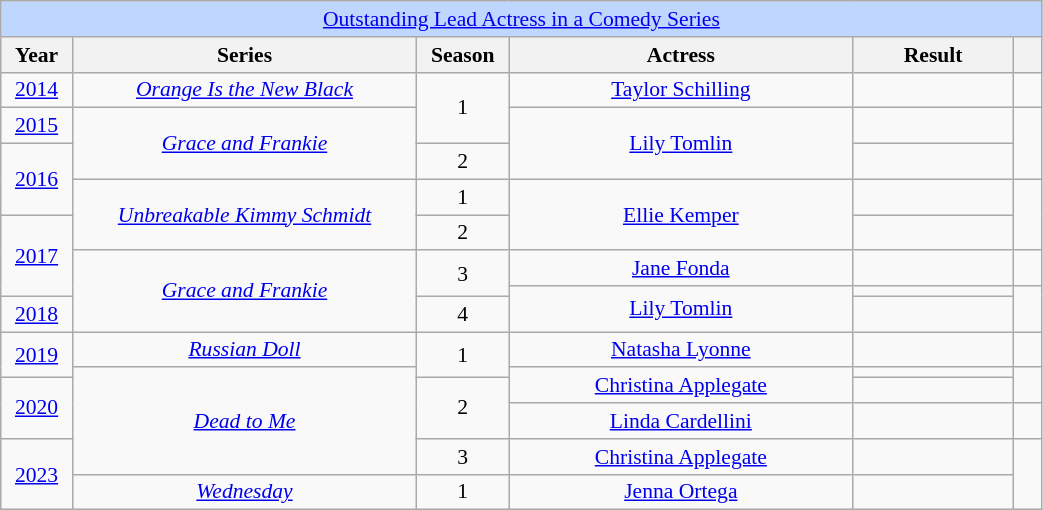<table class="wikitable plainrowheaders" style="text-align: center; font-size: 90%" width=55%>
<tr ---- bgcolor="#bfd7ff">
<td colspan=6 align=center><a href='#'>Outstanding Lead Actress in a Comedy Series</a></td>
</tr>
<tr ---- bgcolor="#bfd7ff">
<th scope="col" style="width:1%;">Year</th>
<th scope="col" style="width:12%;">Series</th>
<th scope="col" style="width:1%;">Season</th>
<th scope="col" style="width:12%;">Actress</th>
<th scope="col" style="width:5%;">Result</th>
<th scope="col" style="width:1%;"></th>
</tr>
<tr>
<td><a href='#'>2014</a></td>
<td><em><a href='#'>Orange Is the New Black</a></em></td>
<td rowspan="2">1</td>
<td><a href='#'>Taylor Schilling</a></td>
<td></td>
<td></td>
</tr>
<tr>
<td><a href='#'>2015</a></td>
<td rowspan="2"><em><a href='#'>Grace and Frankie</a></em></td>
<td rowspan="2"><a href='#'>Lily Tomlin</a></td>
<td></td>
<td rowspan="2"></td>
</tr>
<tr>
<td rowspan="2"><a href='#'>2016</a></td>
<td>2</td>
<td></td>
</tr>
<tr>
<td rowspan="2"><em><a href='#'>Unbreakable Kimmy Schmidt</a></em></td>
<td>1</td>
<td rowspan="2"><a href='#'>Ellie Kemper</a></td>
<td></td>
<td rowspan="2"></td>
</tr>
<tr>
<td rowspan="3"><a href='#'>2017</a></td>
<td>2</td>
<td></td>
</tr>
<tr>
<td rowspan="3"><em><a href='#'>Grace and Frankie</a></em></td>
<td rowspan="2">3</td>
<td><a href='#'>Jane Fonda</a></td>
<td></td>
<td></td>
</tr>
<tr>
<td rowspan="2"><a href='#'>Lily Tomlin</a></td>
<td></td>
<td rowspan="2"></td>
</tr>
<tr>
<td><a href='#'>2018</a></td>
<td>4</td>
<td></td>
</tr>
<tr>
<td rowspan="2"><a href='#'>2019</a></td>
<td><em><a href='#'>Russian Doll</a></em></td>
<td rowspan="2">1</td>
<td><a href='#'>Natasha Lyonne</a></td>
<td></td>
<td></td>
</tr>
<tr>
<td rowspan="4"><em><a href='#'>Dead to Me</a></em></td>
<td rowspan="2"><a href='#'>Christina Applegate</a></td>
<td></td>
<td rowspan="2"></td>
</tr>
<tr>
<td rowspan="2"><a href='#'>2020</a></td>
<td rowspan="2">2</td>
<td></td>
</tr>
<tr>
<td><a href='#'>Linda Cardellini</a></td>
<td></td>
<td></td>
</tr>
<tr>
<td rowspan="2"><a href='#'>2023</a></td>
<td>3</td>
<td><a href='#'>Christina Applegate</a></td>
<td></td>
<td rowspan="2"></td>
</tr>
<tr>
<td><em><a href='#'>Wednesday</a></em></td>
<td>1</td>
<td><a href='#'>Jenna Ortega</a></td>
<td></td>
</tr>
</table>
